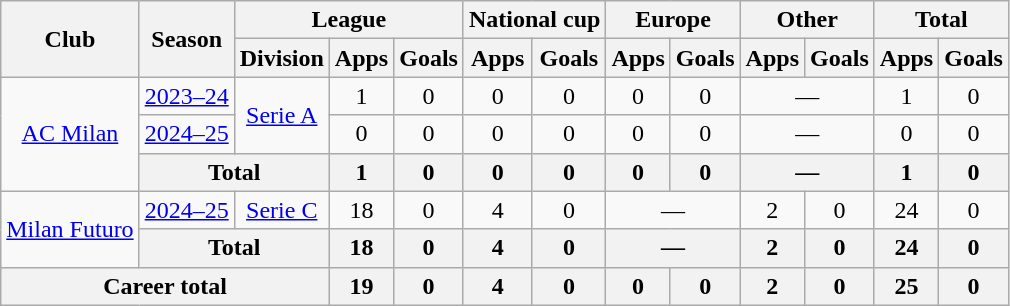<table class="wikitable" style="text-align: center;">
<tr>
<th rowspan="2">Club</th>
<th rowspan="2">Season</th>
<th colspan="3">League</th>
<th colspan="2">National cup</th>
<th colspan="2">Europe</th>
<th colspan="2">Other</th>
<th colspan="2">Total</th>
</tr>
<tr>
<th>Division</th>
<th>Apps</th>
<th>Goals</th>
<th>Apps</th>
<th>Goals</th>
<th>Apps</th>
<th>Goals</th>
<th>Apps</th>
<th>Goals</th>
<th>Apps</th>
<th>Goals</th>
</tr>
<tr>
<td rowspan="3"><a href='#'>AC Milan</a></td>
<td><a href='#'>2023–24</a></td>
<td rowspan="2"><a href='#'>Serie A</a></td>
<td>1</td>
<td>0</td>
<td>0</td>
<td>0</td>
<td>0</td>
<td>0</td>
<td colspan="2">—</td>
<td>1</td>
<td>0</td>
</tr>
<tr>
<td><a href='#'>2024–25</a></td>
<td>0</td>
<td>0</td>
<td>0</td>
<td>0</td>
<td>0</td>
<td>0</td>
<td colspan="2">—</td>
<td>0</td>
<td>0</td>
</tr>
<tr>
<th colspan="2">Total</th>
<th>1</th>
<th>0</th>
<th>0</th>
<th>0</th>
<th>0</th>
<th>0</th>
<th colspan="2">—</th>
<th>1</th>
<th>0</th>
</tr>
<tr>
<td rowspan="2"><a href='#'>Milan Futuro</a></td>
<td><a href='#'>2024–25</a></td>
<td><a href='#'>Serie C</a></td>
<td>18</td>
<td>0</td>
<td>4</td>
<td>0</td>
<td colspan="2">—</td>
<td>2</td>
<td>0</td>
<td>24</td>
<td>0</td>
</tr>
<tr>
<th colspan="2">Total</th>
<th>18</th>
<th>0</th>
<th>4</th>
<th>0</th>
<th colspan="2">—</th>
<th>2</th>
<th>0</th>
<th>24</th>
<th>0</th>
</tr>
<tr>
<th colspan="3">Career total</th>
<th>19</th>
<th>0</th>
<th>4</th>
<th>0</th>
<th>0</th>
<th>0</th>
<th>2</th>
<th>0</th>
<th>25</th>
<th>0</th>
</tr>
</table>
